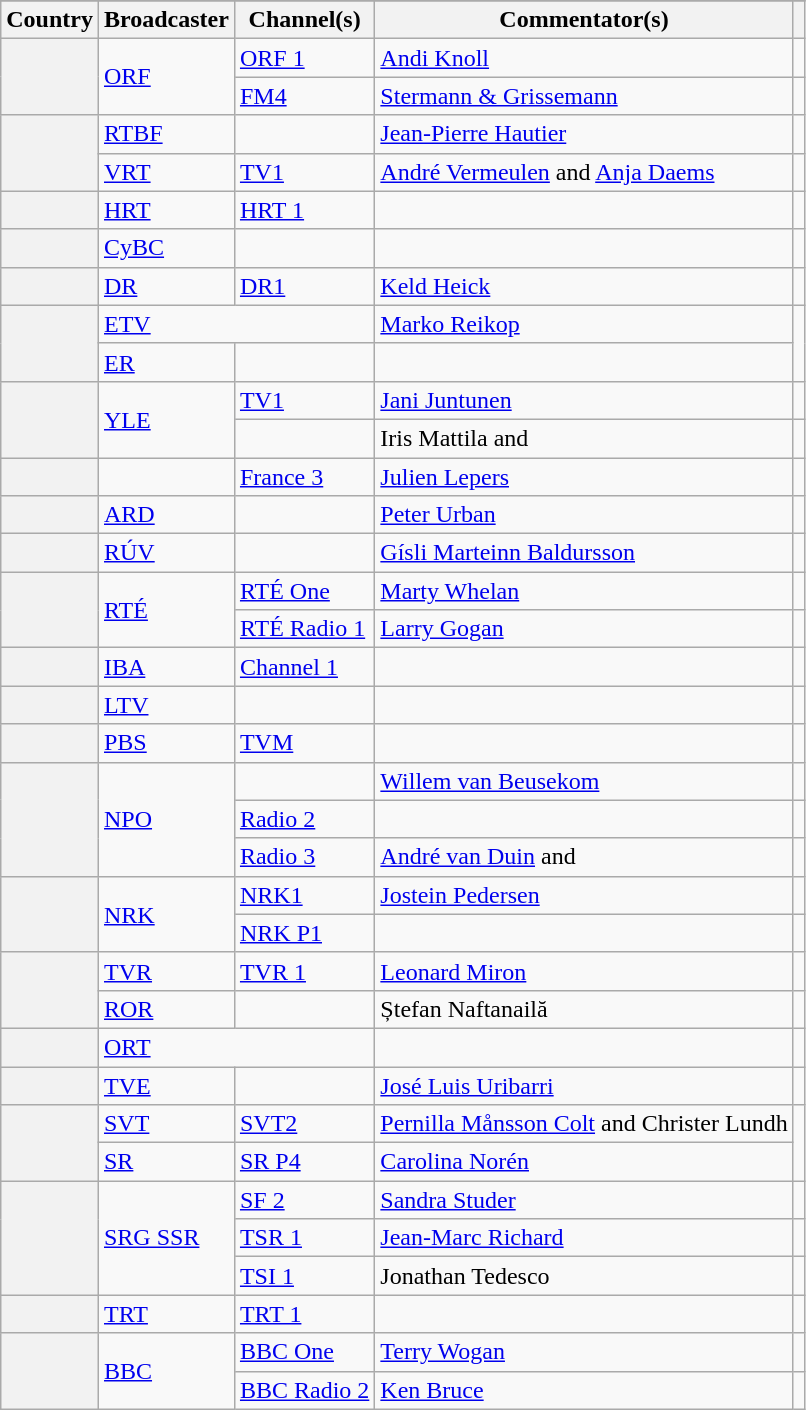<table class="wikitable plainrowheaders sticky-header">
<tr>
</tr>
<tr>
<th scope="col">Country</th>
<th scope="col">Broadcaster</th>
<th scope="col">Channel(s)</th>
<th scope="col">Commentator(s)</th>
<th scope="col"></th>
</tr>
<tr>
<th scope="rowgroup" rowspan="2"></th>
<td rowspan="2"><a href='#'>ORF</a></td>
<td><a href='#'>ORF 1</a></td>
<td><a href='#'>Andi Knoll</a></td>
<td style="text-align:center"></td>
</tr>
<tr>
<td><a href='#'>FM4</a></td>
<td><a href='#'>Stermann & Grissemann</a></td>
<td style="text-align:center"></td>
</tr>
<tr>
<th scope="rowgroup" rowspan="2"></th>
<td><a href='#'>RTBF</a></td>
<td></td>
<td><a href='#'>Jean-Pierre Hautier</a></td>
<td style="text-align:center"></td>
</tr>
<tr>
<td><a href='#'>VRT</a></td>
<td><a href='#'>TV1</a></td>
<td><a href='#'>André Vermeulen</a> and <a href='#'>Anja Daems</a></td>
<td style="text-align:center"></td>
</tr>
<tr>
<th scope="row"></th>
<td><a href='#'>HRT</a></td>
<td><a href='#'>HRT 1</a></td>
<td></td>
<td style="text-align:center"></td>
</tr>
<tr>
<th scope="row"></th>
<td><a href='#'>CyBC</a></td>
<td></td>
<td></td>
<td style="text-align:center"></td>
</tr>
<tr>
<th scope="row"></th>
<td><a href='#'>DR</a></td>
<td><a href='#'>DR1</a></td>
<td><a href='#'>Keld Heick</a></td>
<td style="text-align:center"></td>
</tr>
<tr>
<th scope="rowgroup" rowspan="2"></th>
<td colspan="2"><a href='#'>ETV</a></td>
<td><a href='#'>Marko Reikop</a></td>
<td rowspan="2" style="text-align:center"></td>
</tr>
<tr>
<td><a href='#'>ER</a></td>
<td></td>
<td></td>
</tr>
<tr>
<th scope="rowgroup" rowspan="2"></th>
<td rowspan="2"><a href='#'>YLE</a></td>
<td><a href='#'>TV1</a></td>
<td><a href='#'>Jani Juntunen</a></td>
<td style="text-align:center"></td>
</tr>
<tr>
<td></td>
<td>Iris Mattila and </td>
<td style="text-align:center"></td>
</tr>
<tr>
<th scope="row"></th>
<td></td>
<td><a href='#'>France 3</a></td>
<td><a href='#'>Julien Lepers</a></td>
<td style="text-align:center"></td>
</tr>
<tr>
<th scope="row"></th>
<td><a href='#'>ARD</a></td>
<td></td>
<td><a href='#'>Peter Urban</a></td>
<td style="text-align:center"></td>
</tr>
<tr>
<th scope="row"></th>
<td><a href='#'>RÚV</a></td>
<td></td>
<td><a href='#'>Gísli Marteinn Baldursson</a></td>
<td style="text-align:center"></td>
</tr>
<tr>
<th scope="rowgroup" rowspan="2"></th>
<td rowspan="2"><a href='#'>RTÉ</a></td>
<td><a href='#'>RTÉ One</a></td>
<td><a href='#'>Marty Whelan</a></td>
<td style="text-align:center"></td>
</tr>
<tr>
<td><a href='#'>RTÉ Radio 1</a></td>
<td><a href='#'>Larry Gogan</a></td>
<td style="text-align:center"></td>
</tr>
<tr>
<th scope="row"></th>
<td><a href='#'>IBA</a></td>
<td><a href='#'>Channel 1</a></td>
<td></td>
<td style="text-align:center"></td>
</tr>
<tr>
<th scope="row"></th>
<td><a href='#'>LTV</a></td>
<td></td>
<td></td>
<td style="text-align:center"></td>
</tr>
<tr>
<th scope="row"></th>
<td><a href='#'>PBS</a></td>
<td><a href='#'>TVM</a></td>
<td></td>
<td style="text-align:center"></td>
</tr>
<tr>
<th scope="rowgroup" rowspan="3"></th>
<td rowspan="3"><a href='#'>NPO</a></td>
<td></td>
<td><a href='#'>Willem van Beusekom</a></td>
<td style="text-align:center"></td>
</tr>
<tr>
<td><a href='#'>Radio 2</a></td>
<td></td>
<td style="text-align:center"></td>
</tr>
<tr>
<td><a href='#'>Radio 3</a></td>
<td><a href='#'>André van Duin</a> and </td>
<td style="text-align:center"></td>
</tr>
<tr>
<th scope="rowgroup" rowspan="2"></th>
<td rowspan="2"><a href='#'>NRK</a></td>
<td><a href='#'>NRK1</a></td>
<td><a href='#'>Jostein Pedersen</a></td>
<td style="text-align:center"></td>
</tr>
<tr>
<td><a href='#'>NRK P1</a></td>
<td></td>
<td style="text-align:center"></td>
</tr>
<tr>
<th scope="rowgroup" rowspan="2"></th>
<td><a href='#'>TVR</a></td>
<td><a href='#'>TVR 1</a></td>
<td><a href='#'>Leonard Miron</a></td>
<td style="text-align:center"></td>
</tr>
<tr>
<td><a href='#'>ROR</a></td>
<td></td>
<td>Ștefan Naftanailă</td>
<td style="text-align:center"></td>
</tr>
<tr>
<th scope="row"></th>
<td colspan="2"><a href='#'>ORT</a></td>
<td></td>
<td style="text-align:center"></td>
</tr>
<tr>
<th scope="row"></th>
<td><a href='#'>TVE</a></td>
<td></td>
<td><a href='#'>José Luis Uribarri</a></td>
<td style="text-align:center"></td>
</tr>
<tr>
<th scope="rowgroup" rowspan="2"></th>
<td><a href='#'>SVT</a></td>
<td><a href='#'>SVT2</a></td>
<td><a href='#'>Pernilla Månsson Colt</a> and Christer Lundh</td>
<td style="text-align:center" rowspan="2"></td>
</tr>
<tr>
<td><a href='#'>SR</a></td>
<td><a href='#'>SR P4</a></td>
<td><a href='#'>Carolina Norén</a></td>
</tr>
<tr>
<th scope="rowgroup" rowspan="3"></th>
<td rowspan="3"><a href='#'>SRG SSR</a></td>
<td><a href='#'>SF 2</a></td>
<td><a href='#'>Sandra Studer</a></td>
<td style="text-align:center"></td>
</tr>
<tr>
<td><a href='#'>TSR 1</a></td>
<td><a href='#'>Jean-Marc Richard</a></td>
<td style="text-align:center"></td>
</tr>
<tr>
<td><a href='#'>TSI 1</a></td>
<td>Jonathan Tedesco</td>
<td style="text-align:center"></td>
</tr>
<tr>
<th scope="row"></th>
<td><a href='#'>TRT</a></td>
<td><a href='#'>TRT 1</a></td>
<td></td>
<td style="text-align:center"></td>
</tr>
<tr>
<th scope="rowgroup" rowspan="3"></th>
<td rowspan="2"><a href='#'>BBC</a></td>
<td><a href='#'>BBC One</a></td>
<td><a href='#'>Terry Wogan</a></td>
<td style="text-align:center"></td>
</tr>
<tr>
<td><a href='#'>BBC Radio 2</a></td>
<td><a href='#'>Ken Bruce</a></td>
<td style="text-align:center"></td>
</tr>
</table>
